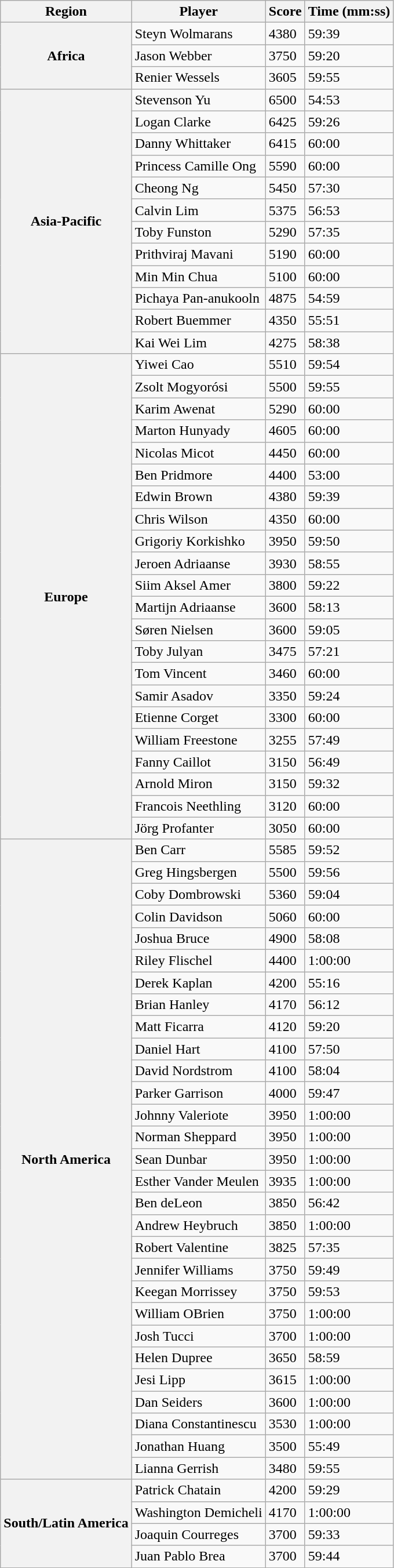<table class="wikitable mw-collapsible mw-collapsed">
<tr>
<th>Region</th>
<th>Player</th>
<th>Score</th>
<th>Time (mm:ss)</th>
</tr>
<tr>
<th rowspan=3>Africa</th>
<td> Steyn Wolmarans</td>
<td>4380</td>
<td>59:39</td>
</tr>
<tr>
<td> Jason Webber</td>
<td>3750</td>
<td>59:20</td>
</tr>
<tr>
<td> Renier Wessels</td>
<td>3605</td>
<td>59:55</td>
</tr>
<tr>
<th rowspan=12>Asia-Pacific</th>
<td> Stevenson Yu</td>
<td>6500</td>
<td>54:53</td>
</tr>
<tr>
<td> Logan Clarke</td>
<td>6425</td>
<td>59:26</td>
</tr>
<tr>
<td> Danny Whittaker</td>
<td>6415</td>
<td>60:00</td>
</tr>
<tr>
<td> Princess Camille Ong</td>
<td>5590</td>
<td>60:00</td>
</tr>
<tr>
<td> Cheong Ng</td>
<td>5450</td>
<td>57:30</td>
</tr>
<tr>
<td> Calvin Lim</td>
<td>5375</td>
<td>56:53</td>
</tr>
<tr>
<td> Toby Funston</td>
<td>5290</td>
<td>57:35</td>
</tr>
<tr>
<td> Prithviraj Mavani</td>
<td>5190</td>
<td>60:00</td>
</tr>
<tr>
<td> Min Min Chua</td>
<td>5100</td>
<td>60:00</td>
</tr>
<tr>
<td> Pichaya Pan-anukooln</td>
<td>4875</td>
<td>54:59</td>
</tr>
<tr>
<td> Robert Buemmer</td>
<td>4350</td>
<td>55:51</td>
</tr>
<tr>
<td> Kai Wei Lim</td>
<td>4275</td>
<td>58:38</td>
</tr>
<tr>
<th rowspan=22>Europe</th>
<td> Yiwei Cao</td>
<td>5510</td>
<td>59:54</td>
</tr>
<tr>
<td> Zsolt Mogyorósi</td>
<td>5500</td>
<td>59:55</td>
</tr>
<tr>
<td> Karim Awenat</td>
<td>5290</td>
<td>60:00</td>
</tr>
<tr>
<td> Marton Hunyady</td>
<td>4605</td>
<td>60:00</td>
</tr>
<tr>
<td> Nicolas Micot</td>
<td>4450</td>
<td>60:00</td>
</tr>
<tr>
<td> Ben Pridmore</td>
<td>4400</td>
<td>53:00</td>
</tr>
<tr>
<td> Edwin Brown</td>
<td>4380</td>
<td>59:39</td>
</tr>
<tr>
<td> Chris Wilson</td>
<td>4350</td>
<td>60:00</td>
</tr>
<tr>
<td> Grigoriy Korkishko</td>
<td>3950</td>
<td>59:50</td>
</tr>
<tr>
<td> Jeroen Adriaanse</td>
<td>3930</td>
<td>58:55</td>
</tr>
<tr>
<td> Siim Aksel Amer</td>
<td>3800</td>
<td>59:22</td>
</tr>
<tr>
<td> Martijn Adriaanse</td>
<td>3600</td>
<td>58:13</td>
</tr>
<tr>
<td> Søren Nielsen</td>
<td>3600</td>
<td>59:05</td>
</tr>
<tr>
<td> Toby Julyan</td>
<td>3475</td>
<td>57:21</td>
</tr>
<tr>
<td> Tom Vincent</td>
<td>3460</td>
<td>60:00</td>
</tr>
<tr>
<td> Samir Asadov</td>
<td>3350</td>
<td>59:24</td>
</tr>
<tr>
<td> Etienne Corget</td>
<td>3300</td>
<td>60:00</td>
</tr>
<tr>
<td> William Freestone</td>
<td>3255</td>
<td>57:49</td>
</tr>
<tr>
<td> Fanny Caillot</td>
<td>3150</td>
<td>56:49</td>
</tr>
<tr>
<td> Arnold Miron</td>
<td>3150</td>
<td>59:32</td>
</tr>
<tr>
<td> Francois Neethling</td>
<td>3120</td>
<td>60:00</td>
</tr>
<tr>
<td> Jörg Profanter</td>
<td>3050</td>
<td>60:00</td>
</tr>
<tr>
<th rowspan=29>North America</th>
<td> Ben Carr</td>
<td>5585</td>
<td>59:52</td>
</tr>
<tr>
<td> Greg Hingsbergen</td>
<td>5500</td>
<td>59:56</td>
</tr>
<tr>
<td> Coby Dombrowski</td>
<td>5360</td>
<td>59:04</td>
</tr>
<tr>
<td> Colin Davidson</td>
<td>5060</td>
<td>60:00</td>
</tr>
<tr>
<td> Joshua Bruce</td>
<td>4900</td>
<td>58:08</td>
</tr>
<tr>
<td> Riley Flischel</td>
<td>4400</td>
<td>1:00:00</td>
</tr>
<tr>
<td> Derek Kaplan</td>
<td>4200</td>
<td>55:16</td>
</tr>
<tr>
<td> Brian Hanley</td>
<td>4170</td>
<td>56:12</td>
</tr>
<tr>
<td> Matt Ficarra</td>
<td>4120</td>
<td>59:20</td>
</tr>
<tr>
<td> Daniel Hart</td>
<td>4100</td>
<td>57:50</td>
</tr>
<tr>
<td> David Nordstrom</td>
<td>4100</td>
<td>58:04</td>
</tr>
<tr>
<td> Parker Garrison</td>
<td>4000</td>
<td>59:47</td>
</tr>
<tr>
<td> Johnny Valeriote</td>
<td>3950</td>
<td>1:00:00</td>
</tr>
<tr>
<td> Norman Sheppard</td>
<td>3950</td>
<td>1:00:00</td>
</tr>
<tr>
<td> Sean Dunbar</td>
<td>3950</td>
<td>1:00:00</td>
</tr>
<tr>
<td> Esther Vander Meulen</td>
<td>3935</td>
<td>1:00:00</td>
</tr>
<tr>
<td> Ben deLeon</td>
<td>3850</td>
<td>56:42</td>
</tr>
<tr>
<td> Andrew Heybruch</td>
<td>3850</td>
<td>1:00:00</td>
</tr>
<tr>
<td> Robert Valentine</td>
<td>3825</td>
<td>57:35</td>
</tr>
<tr>
<td> Jennifer Williams</td>
<td>3750</td>
<td>59:49</td>
</tr>
<tr>
<td> Keegan Morrissey</td>
<td>3750</td>
<td>59:53</td>
</tr>
<tr>
<td> William OBrien</td>
<td>3750</td>
<td>1:00:00</td>
</tr>
<tr>
<td> Josh Tucci</td>
<td>3700</td>
<td>1:00:00</td>
</tr>
<tr>
<td> Helen Dupree</td>
<td>3650</td>
<td>58:59</td>
</tr>
<tr>
<td> Jesi Lipp</td>
<td>3615</td>
<td>1:00:00</td>
</tr>
<tr>
<td> Dan Seiders</td>
<td>3600</td>
<td>1:00:00</td>
</tr>
<tr>
<td> Diana Constantinescu</td>
<td>3530</td>
<td>1:00:00</td>
</tr>
<tr>
<td> Jonathan Huang</td>
<td>3500</td>
<td>55:49</td>
</tr>
<tr>
<td> Lianna Gerrish</td>
<td>3480</td>
<td>59:55</td>
</tr>
<tr>
<th rowspan=4>South/Latin America</th>
<td> Patrick Chatain</td>
<td>4200</td>
<td>59:29</td>
</tr>
<tr>
<td> Washington Demicheli</td>
<td>4170</td>
<td>1:00:00</td>
</tr>
<tr>
<td> Joaquin Courreges</td>
<td>3700</td>
<td>59:33</td>
</tr>
<tr>
<td> Juan Pablo Brea</td>
<td>3700</td>
<td>59:44</td>
</tr>
</table>
